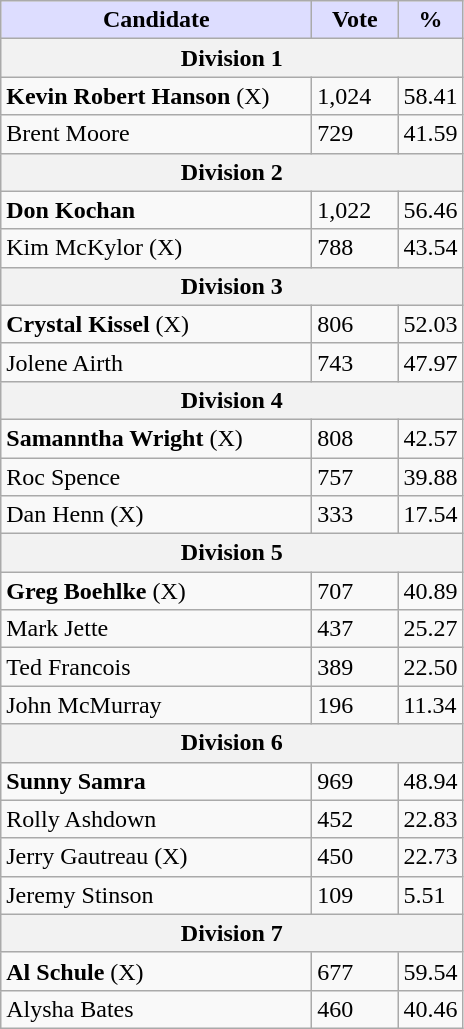<table class="wikitable">
<tr>
<th style="background:#ddf; width:200px;">Candidate</th>
<th style="background:#ddf; width:50px;">Vote</th>
<th style="background:#ddf; width:30px;">%</th>
</tr>
<tr>
<th colspan="3">Division 1</th>
</tr>
<tr>
<td><strong>Kevin Robert Hanson</strong> (X)</td>
<td>1,024</td>
<td>58.41</td>
</tr>
<tr>
<td>Brent Moore</td>
<td>729</td>
<td>41.59</td>
</tr>
<tr>
<th colspan="3">Division 2</th>
</tr>
<tr>
<td><strong>Don Kochan</strong></td>
<td>1,022</td>
<td>56.46</td>
</tr>
<tr>
<td>Kim McKylor (X)</td>
<td>788</td>
<td>43.54</td>
</tr>
<tr>
<th colspan="3">Division 3</th>
</tr>
<tr>
<td><strong>Crystal Kissel</strong> (X)</td>
<td>806</td>
<td>52.03</td>
</tr>
<tr>
<td>Jolene Airth</td>
<td>743</td>
<td>47.97</td>
</tr>
<tr>
<th colspan="3">Division 4</th>
</tr>
<tr>
<td><strong>Samanntha Wright</strong> (X)</td>
<td>808</td>
<td>42.57</td>
</tr>
<tr>
<td>Roc Spence</td>
<td>757</td>
<td>39.88</td>
</tr>
<tr>
<td>Dan Henn (X)</td>
<td>333</td>
<td>17.54</td>
</tr>
<tr>
<th colspan="3">Division 5</th>
</tr>
<tr>
<td><strong>Greg Boehlke</strong> (X)</td>
<td>707</td>
<td>40.89</td>
</tr>
<tr>
<td>Mark Jette</td>
<td>437</td>
<td>25.27</td>
</tr>
<tr>
<td>Ted Francois</td>
<td>389</td>
<td>22.50</td>
</tr>
<tr>
<td>John McMurray</td>
<td>196</td>
<td>11.34</td>
</tr>
<tr>
<th colspan="3">Division 6</th>
</tr>
<tr>
<td><strong>Sunny Samra</strong></td>
<td>969</td>
<td>48.94</td>
</tr>
<tr>
<td>Rolly Ashdown</td>
<td>452</td>
<td>22.83</td>
</tr>
<tr>
<td>Jerry Gautreau (X)</td>
<td>450</td>
<td>22.73</td>
</tr>
<tr>
<td>Jeremy Stinson</td>
<td>109</td>
<td>5.51</td>
</tr>
<tr>
<th colspan="3">Division 7</th>
</tr>
<tr>
<td><strong>Al Schule</strong> (X)</td>
<td>677</td>
<td>59.54</td>
</tr>
<tr>
<td>Alysha Bates</td>
<td>460</td>
<td>40.46</td>
</tr>
</table>
